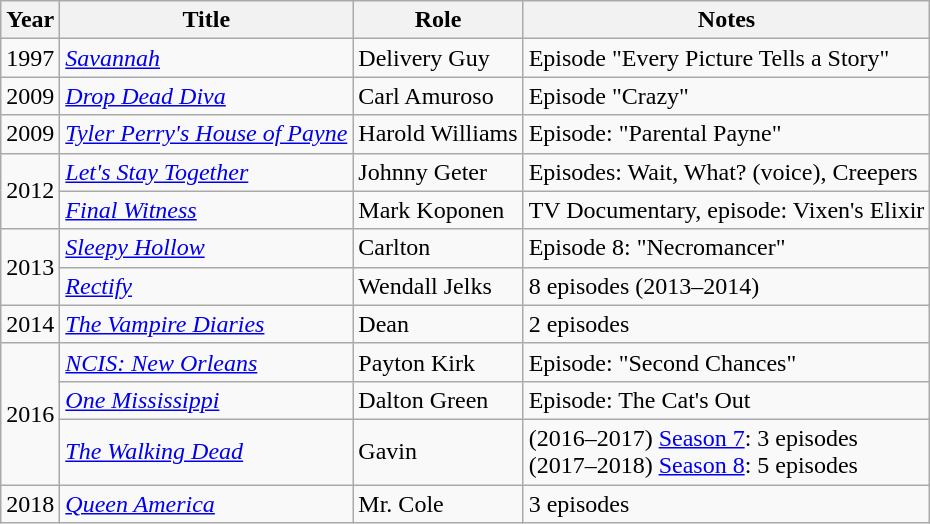<table class="wikitable">
<tr>
<th>Year</th>
<th>Title</th>
<th>Role</th>
<th>Notes</th>
</tr>
<tr>
<td>1997</td>
<td><em><a href='#'>Savannah</a></em></td>
<td>Delivery Guy</td>
<td>Episode "Every Picture Tells a Story"</td>
</tr>
<tr>
<td>2009</td>
<td><em><a href='#'>Drop Dead Diva</a></em></td>
<td>Carl Amuroso</td>
<td>Episode "Crazy"</td>
</tr>
<tr>
<td>2009</td>
<td><em><a href='#'>Tyler Perry's House of Payne</a></em></td>
<td>Harold Williams</td>
<td>Episode: "Parental Payne"</td>
</tr>
<tr>
<td rowspan="2">2012</td>
<td><em><a href='#'>Let's Stay Together</a></em></td>
<td>Johnny Geter</td>
<td>Episodes: Wait, What?  (voice), Creepers</td>
</tr>
<tr>
<td><em><a href='#'>Final Witness</a></em></td>
<td>Mark Koponen</td>
<td>TV Documentary, episode: Vixen's Elixir</td>
</tr>
<tr>
<td rowspan="2">2013</td>
<td><em><a href='#'>Sleepy Hollow</a></em></td>
<td>Carlton</td>
<td>Episode 8: "Necromancer"</td>
</tr>
<tr>
<td><em><a href='#'>Rectify</a></em></td>
<td>Wendall Jelks</td>
<td>8 episodes (2013–2014)</td>
</tr>
<tr>
<td rowspan=“3”>2014</td>
<td><em><a href='#'>The Vampire Diaries</a></em></td>
<td>Dean</td>
<td>2 episodes</td>
</tr>
<tr>
<td rowspan="3">2016</td>
<td><em><a href='#'>NCIS: New Orleans</a></em></td>
<td>Payton Kirk</td>
<td>Episode: "Second Chances"</td>
</tr>
<tr>
<td><em><a href='#'>One Mississippi</a></em></td>
<td>Dalton Green</td>
<td>Episode: The Cat's Out</td>
</tr>
<tr>
<td><em><a href='#'>The Walking Dead</a></em></td>
<td>Gavin</td>
<td>(2016–2017) <a href='#'>Season 7</a>: 3 episodes<br>(2017–2018) <a href='#'>Season 8</a>: 5 episodes</td>
</tr>
<tr>
<td>2018</td>
<td><em><a href='#'>Queen America</a></em></td>
<td>Mr. Cole</td>
<td>3 episodes</td>
</tr>
</table>
